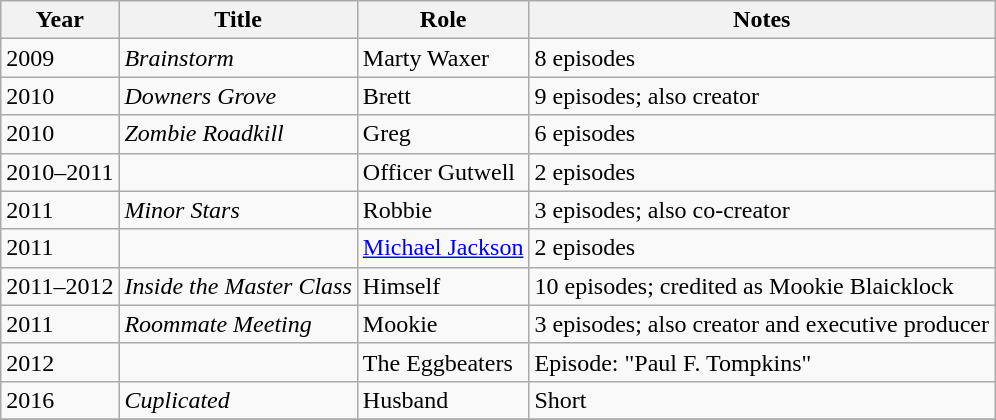<table class="wikitable sortable">
<tr>
<th>Year</th>
<th>Title</th>
<th>Role</th>
<th class="unsortable">Notes</th>
</tr>
<tr>
<td>2009</td>
<td><em>Brainstorm</em></td>
<td>Marty Waxer</td>
<td>8 episodes</td>
</tr>
<tr>
<td>2010</td>
<td><em>Downers Grove</em></td>
<td>Brett</td>
<td>9 episodes; also creator</td>
</tr>
<tr>
<td>2010</td>
<td><em>Zombie Roadkill</em></td>
<td>Greg</td>
<td>6 episodes</td>
</tr>
<tr>
<td>2010–2011</td>
<td><em></em></td>
<td>Officer Gutwell</td>
<td>2 episodes</td>
</tr>
<tr>
<td>2011</td>
<td><em>Minor Stars</em></td>
<td>Robbie</td>
<td>3 episodes; also co-creator</td>
</tr>
<tr>
<td>2011</td>
<td><em></em></td>
<td><a href='#'>Michael Jackson</a></td>
<td>2 episodes</td>
</tr>
<tr>
<td>2011–2012</td>
<td><em>Inside the Master Class</em></td>
<td>Himself</td>
<td>10 episodes; credited as Mookie Blaicklock</td>
</tr>
<tr>
<td>2011</td>
<td><em>Roommate Meeting</em></td>
<td>Mookie</td>
<td>3 episodes; also creator and executive producer</td>
</tr>
<tr>
<td>2012</td>
<td><em></em></td>
<td>The Eggbeaters</td>
<td>Episode: "Paul F. Tompkins"</td>
</tr>
<tr>
<td>2016</td>
<td><em>Cuplicated</em></td>
<td>Husband</td>
<td>Short</td>
</tr>
<tr>
</tr>
</table>
